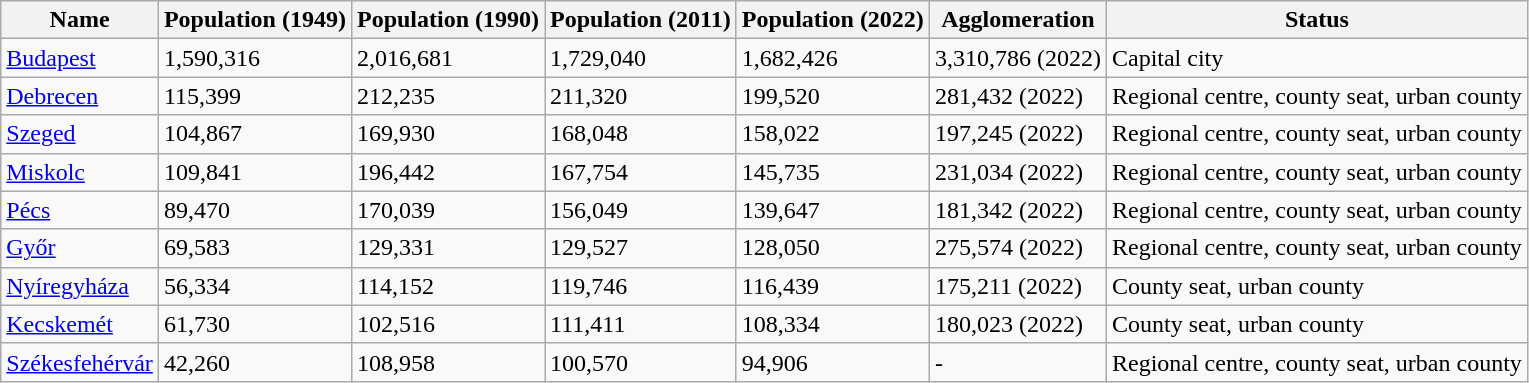<table class="wikitable sortable">
<tr>
<th>Name</th>
<th>Population (1949)</th>
<th>Population (1990)</th>
<th>Population (2011)</th>
<th>Population (2022)</th>
<th>Agglomeration</th>
<th>Status</th>
</tr>
<tr>
<td> <a href='#'>Budapest</a></td>
<td>1,590,316</td>
<td>2,016,681</td>
<td>1,729,040</td>
<td>1,682,426</td>
<td>3,310,786 (2022)</td>
<td>Capital city</td>
</tr>
<tr>
<td> <a href='#'>Debrecen</a></td>
<td>115,399</td>
<td>212,235</td>
<td>211,320</td>
<td>199,520</td>
<td>281,432 (2022)</td>
<td>Regional centre, county seat, urban county</td>
</tr>
<tr>
<td> <a href='#'>Szeged</a></td>
<td>104,867</td>
<td>169,930</td>
<td>168,048</td>
<td>158,022</td>
<td>197,245 (2022)</td>
<td>Regional centre, county seat, urban county</td>
</tr>
<tr>
<td> <a href='#'>Miskolc</a></td>
<td>109,841</td>
<td>196,442</td>
<td>167,754</td>
<td>145,735</td>
<td>231,034 (2022)</td>
<td>Regional centre, county seat, urban county</td>
</tr>
<tr>
<td> <a href='#'>Pécs</a></td>
<td>89,470</td>
<td>170,039</td>
<td>156,049</td>
<td>139,647</td>
<td>181,342 (2022)</td>
<td>Regional centre, county seat, urban county</td>
</tr>
<tr>
<td> <a href='#'>Győr</a></td>
<td>69,583</td>
<td>129,331</td>
<td>129,527</td>
<td>128,050</td>
<td>275,574 (2022)</td>
<td>Regional centre, county seat, urban county</td>
</tr>
<tr>
<td> <a href='#'>Nyíregyháza</a></td>
<td>56,334</td>
<td>114,152</td>
<td>119,746</td>
<td>116,439</td>
<td>175,211 (2022)</td>
<td>County seat, urban county</td>
</tr>
<tr>
<td> <a href='#'>Kecskemét</a></td>
<td>61,730</td>
<td>102,516</td>
<td>111,411</td>
<td>108,334</td>
<td>180,023 (2022)</td>
<td>County seat, urban county</td>
</tr>
<tr>
<td> <a href='#'>Székesfehérvár</a></td>
<td>42,260</td>
<td>108,958</td>
<td>100,570</td>
<td>94,906</td>
<td>-</td>
<td>Regional centre, county seat, urban county</td>
</tr>
</table>
